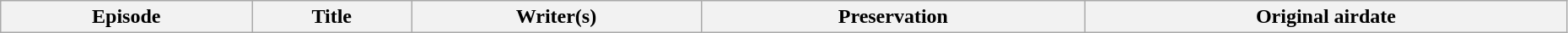<table class="wikitable plainrowheaders" style="width:98%;">
<tr>
<th>Episode</th>
<th>Title</th>
<th>Writer(s)</th>
<th>Preservation</th>
<th>Original airdate<br>




















</th>
</tr>
</table>
